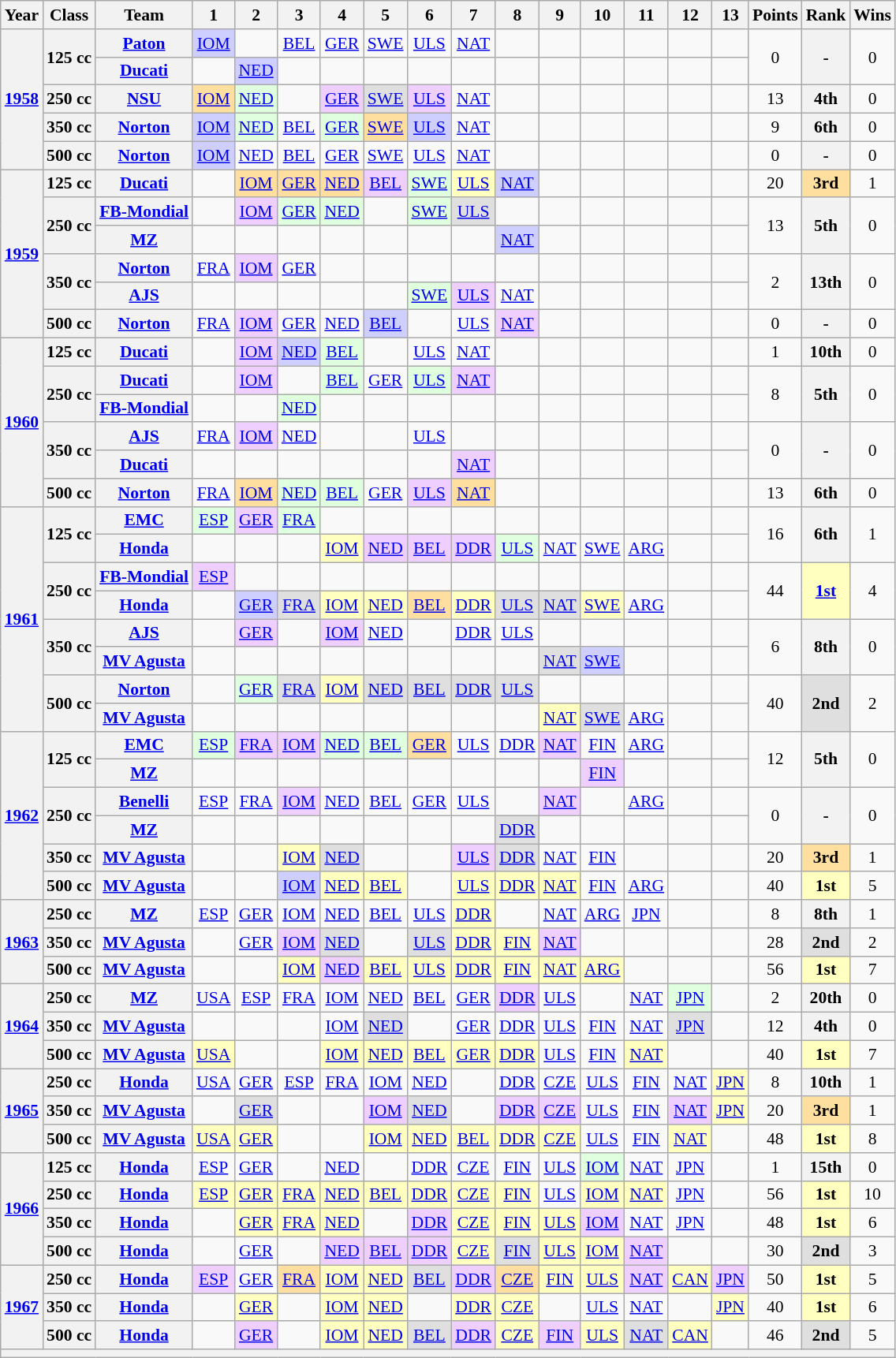<table class="wikitable" style="text-align:center; font-size:90%">
<tr>
<th>Year</th>
<th>Class</th>
<th>Team</th>
<th>1</th>
<th>2</th>
<th>3</th>
<th>4</th>
<th>5</th>
<th>6</th>
<th>7</th>
<th>8</th>
<th>9</th>
<th>10</th>
<th>11</th>
<th>12</th>
<th>13</th>
<th>Points</th>
<th>Rank</th>
<th>Wins</th>
</tr>
<tr>
<th rowspan=5><a href='#'>1958</a></th>
<th rowspan=2>125 cc</th>
<th><a href='#'>Paton</a></th>
<td style="background:#CFCFFF;"><a href='#'>IOM</a><br></td>
<td></td>
<td><a href='#'>BEL</a></td>
<td><a href='#'>GER</a></td>
<td><a href='#'>SWE</a></td>
<td><a href='#'>ULS</a></td>
<td><a href='#'>NAT</a></td>
<td></td>
<td></td>
<td></td>
<td></td>
<td></td>
<td></td>
<td rowspan=2>0</td>
<th rowspan=2>-</th>
<td rowspan=2>0</td>
</tr>
<tr>
<th><a href='#'>Ducati</a></th>
<td></td>
<td style="background:#CFCFFF;"><a href='#'>NED</a><br></td>
<td></td>
<td></td>
<td></td>
<td></td>
<td></td>
<td></td>
<td></td>
<td></td>
<td></td>
<td></td>
<td></td>
</tr>
<tr>
<th>250 cc</th>
<th><a href='#'>NSU</a></th>
<td style="background:#FFDF9F;"><a href='#'>IOM</a><br></td>
<td style="background:#DFFFDF;"><a href='#'>NED</a><br></td>
<td></td>
<td style="background:#EFCFFF;"><a href='#'>GER</a><br></td>
<td style="background:#DFDFDF;"><a href='#'>SWE</a><br></td>
<td style="background:#EFCFFF;"><a href='#'>ULS</a><br></td>
<td><a href='#'>NAT</a></td>
<td></td>
<td></td>
<td></td>
<td></td>
<td></td>
<td></td>
<td>13</td>
<th>4th</th>
<td>0</td>
</tr>
<tr>
<th>350 cc</th>
<th><a href='#'>Norton</a></th>
<td style="background:#CFCFFF;"><a href='#'>IOM</a><br></td>
<td style="background:#DFFFDF;"><a href='#'>NED</a><br></td>
<td><a href='#'>BEL</a></td>
<td style="background:#DFFFDF;"><a href='#'>GER</a><br></td>
<td style="background:#FFDF9F;"><a href='#'>SWE</a><br></td>
<td style="background:#CFCFFF;"><a href='#'>ULS</a><br></td>
<td><a href='#'>NAT</a></td>
<td></td>
<td></td>
<td></td>
<td></td>
<td></td>
<td></td>
<td>9</td>
<th>6th</th>
<td>0</td>
</tr>
<tr>
<th>500 cc</th>
<th><a href='#'>Norton</a></th>
<td style="background:#CFCFFF;"><a href='#'>IOM</a><br></td>
<td><a href='#'>NED</a></td>
<td><a href='#'>BEL</a></td>
<td><a href='#'>GER</a></td>
<td><a href='#'>SWE</a></td>
<td><a href='#'>ULS</a></td>
<td><a href='#'>NAT</a></td>
<td></td>
<td></td>
<td></td>
<td></td>
<td></td>
<td></td>
<td>0</td>
<th>-</th>
<td>0</td>
</tr>
<tr>
<th rowspan=6><a href='#'>1959</a></th>
<th>125 cc</th>
<th><a href='#'>Ducati</a></th>
<td></td>
<td style="background:#FFDF9F;"><a href='#'>IOM</a><br></td>
<td style="background:#FFDF9F;"><a href='#'>GER</a><br></td>
<td style="background:#FFDF9F;"><a href='#'>NED</a><br></td>
<td style="background:#EFCFFF;"><a href='#'>BEL</a><br></td>
<td style="background:#DFFFDF;"><a href='#'>SWE</a><br></td>
<td style="background:#FFFFBF;"><a href='#'>ULS</a><br></td>
<td style="background:#CFCFFF;"><a href='#'>NAT</a><br></td>
<td></td>
<td></td>
<td></td>
<td></td>
<td></td>
<td>20</td>
<td style="background:#ffdf9f;"><strong>3rd</strong></td>
<td>1</td>
</tr>
<tr>
<th rowspan=2>250 cc</th>
<th><a href='#'>FB-Mondial</a></th>
<td></td>
<td style="background:#EFCFFF;"><a href='#'>IOM</a><br></td>
<td style="background:#DFFFDF;"><a href='#'>GER</a><br></td>
<td style="background:#DFFFDF;"><a href='#'>NED</a><br></td>
<td></td>
<td style="background:#DFFFDF;"><a href='#'>SWE</a><br></td>
<td style="background:#DFDFDF;"><a href='#'>ULS</a><br></td>
<td></td>
<td></td>
<td></td>
<td></td>
<td></td>
<td></td>
<td rowspan=2>13</td>
<th rowspan=2>5th</th>
<td rowspan=2>0</td>
</tr>
<tr>
<th><a href='#'>MZ</a></th>
<td></td>
<td></td>
<td></td>
<td></td>
<td></td>
<td></td>
<td></td>
<td style="background:#CFCFFF;"><a href='#'>NAT</a><br></td>
<td></td>
<td></td>
<td></td>
<td></td>
<td></td>
</tr>
<tr>
<th rowspan=2>350 cc</th>
<th><a href='#'>Norton</a></th>
<td><a href='#'>FRA</a></td>
<td style="background:#EFCFFF;"><a href='#'>IOM</a><br></td>
<td><a href='#'>GER</a></td>
<td></td>
<td></td>
<td></td>
<td></td>
<td></td>
<td></td>
<td></td>
<td></td>
<td></td>
<td></td>
<td rowspan=2>2</td>
<th rowspan=2>13th</th>
<td rowspan=2>0</td>
</tr>
<tr>
<th><a href='#'>AJS</a></th>
<td></td>
<td></td>
<td></td>
<td></td>
<td></td>
<td style="background:#DFFFDF;"><a href='#'>SWE</a><br></td>
<td style="background:#EFCFFF;"><a href='#'>ULS</a><br></td>
<td><a href='#'>NAT</a></td>
<td></td>
<td></td>
<td></td>
<td></td>
<td></td>
</tr>
<tr>
<th>500 cc</th>
<th><a href='#'>Norton</a></th>
<td><a href='#'>FRA</a></td>
<td style="background:#EFCFFF;"><a href='#'>IOM</a><br></td>
<td><a href='#'>GER</a></td>
<td><a href='#'>NED</a></td>
<td style="background:#CFCFFF;"><a href='#'>BEL</a><br></td>
<td></td>
<td><a href='#'>ULS</a></td>
<td style="background:#EFCFFF;"><a href='#'>NAT</a><br></td>
<td></td>
<td></td>
<td></td>
<td></td>
<td></td>
<td>0</td>
<th>-</th>
<td>0</td>
</tr>
<tr>
<th rowspan=6><a href='#'>1960</a></th>
<th>125 cc</th>
<th><a href='#'>Ducati</a></th>
<td></td>
<td style="background:#EFCFFF;"><a href='#'>IOM</a><br></td>
<td style="background:#CFCFFF;"><a href='#'>NED</a><br></td>
<td style="background:#DFFFDF;"><a href='#'>BEL</a><br></td>
<td></td>
<td><a href='#'>ULS</a></td>
<td><a href='#'>NAT</a></td>
<td></td>
<td></td>
<td></td>
<td></td>
<td></td>
<td></td>
<td>1</td>
<th>10th</th>
<td>0</td>
</tr>
<tr>
<th rowspan=2>250 cc</th>
<th><a href='#'>Ducati</a></th>
<td></td>
<td style="background:#EFCFFF;"><a href='#'>IOM</a><br></td>
<td></td>
<td style="background:#DFFFDF;"><a href='#'>BEL</a><br></td>
<td><a href='#'>GER</a></td>
<td style="background:#DFFFDF;"><a href='#'>ULS</a><br></td>
<td style="background:#EFCFFF;"><a href='#'>NAT</a><br></td>
<td></td>
<td></td>
<td></td>
<td></td>
<td></td>
<td></td>
<td rowspan=2>8</td>
<th rowspan=2>5th</th>
<td rowspan=2>0</td>
</tr>
<tr>
<th><a href='#'>FB-Mondial</a></th>
<td></td>
<td></td>
<td style="background:#DFFFDF;"><a href='#'>NED</a><br></td>
<td></td>
<td></td>
<td></td>
<td></td>
<td></td>
<td></td>
<td></td>
<td></td>
<td></td>
<td></td>
</tr>
<tr>
<th rowspan=2>350 cc</th>
<th><a href='#'>AJS</a></th>
<td><a href='#'>FRA</a></td>
<td style="background:#EFCFFF;"><a href='#'>IOM</a><br></td>
<td><a href='#'>NED</a></td>
<td></td>
<td></td>
<td><a href='#'>ULS</a></td>
<td></td>
<td></td>
<td></td>
<td></td>
<td></td>
<td></td>
<td></td>
<td rowspan=2>0</td>
<th rowspan=2>-</th>
<td rowspan=2>0</td>
</tr>
<tr>
<th><a href='#'>Ducati</a></th>
<td></td>
<td></td>
<td></td>
<td></td>
<td></td>
<td></td>
<td style="background:#EFCFFF;"><a href='#'>NAT</a><br></td>
<td></td>
<td></td>
<td></td>
<td></td>
<td></td>
<td></td>
</tr>
<tr>
<th>500 cc</th>
<th><a href='#'>Norton</a></th>
<td><a href='#'>FRA</a></td>
<td style="background:#FFDF9F;"><a href='#'>IOM</a><br></td>
<td style="background:#DFFFDF;"><a href='#'>NED</a><br></td>
<td style="background:#DFFFDF;"><a href='#'>BEL</a><br></td>
<td><a href='#'>GER</a></td>
<td style="background:#EFCFFF;"><a href='#'>ULS</a><br></td>
<td style="background:#FFDF9F;"><a href='#'>NAT</a><br></td>
<td></td>
<td></td>
<td></td>
<td></td>
<td></td>
<td></td>
<td>13</td>
<th>6th</th>
<td>0</td>
</tr>
<tr>
<th rowspan=8><a href='#'>1961</a></th>
<th rowspan=2>125 cc</th>
<th><a href='#'>EMC</a></th>
<td style="background:#DFFFDF;"><a href='#'>ESP</a><br></td>
<td style="background:#EFCFFF;"><a href='#'>GER</a><br></td>
<td style="background:#DFFFDF;"><a href='#'>FRA</a><br></td>
<td></td>
<td></td>
<td></td>
<td></td>
<td></td>
<td></td>
<td></td>
<td></td>
<td></td>
<td></td>
<td rowspan=2>16</td>
<th rowspan=2>6th</th>
<td rowspan=2>1</td>
</tr>
<tr>
<th><a href='#'>Honda</a></th>
<td></td>
<td></td>
<td></td>
<td style="background:#FFFFBF;"><a href='#'>IOM</a><br></td>
<td style="background:#EFCFFF;"><a href='#'>NED</a><br></td>
<td style="background:#EFCFFF;"><a href='#'>BEL</a><br></td>
<td style="background:#EFCFFF;"><a href='#'>DDR</a><br></td>
<td style="background:#DFFFDF;"><a href='#'>ULS</a><br></td>
<td><a href='#'>NAT</a></td>
<td><a href='#'>SWE</a></td>
<td><a href='#'>ARG</a></td>
<td></td>
<td></td>
</tr>
<tr>
<th rowspan=2>250 cc</th>
<th><a href='#'>FB-Mondial</a></th>
<td style="background:#EFCFFF;"><a href='#'>ESP</a><br></td>
<td></td>
<td></td>
<td></td>
<td></td>
<td></td>
<td></td>
<td></td>
<td></td>
<td></td>
<td></td>
<td></td>
<td></td>
<td rowspan=2>44</td>
<th rowspan="2" style="background:#ffffbf;"><strong><a href='#'>1st</a></strong></th>
<td rowspan=2>4</td>
</tr>
<tr>
<th><a href='#'>Honda</a></th>
<td></td>
<td style="background:#CFCFFF;"><a href='#'>GER</a><br></td>
<td style="background:#DFDFDF;"><a href='#'>FRA</a><br></td>
<td style="background:#FFFFBF;"><a href='#'>IOM</a><br></td>
<td style="background:#FFFFBF;"><a href='#'>NED</a><br></td>
<td style="background:#FFDF9F;"><a href='#'>BEL</a><br></td>
<td style="background:#FFFFBF;"><a href='#'>DDR</a><br></td>
<td style="background:#DFDFDF;"><a href='#'>ULS</a><br></td>
<td style="background:#DFDFDF;"><a href='#'>NAT</a><br></td>
<td style="background:#FFFFBF;"><a href='#'>SWE</a><br></td>
<td><a href='#'>ARG</a></td>
<td></td>
<td></td>
</tr>
<tr>
<th rowspan=2>350 cc</th>
<th><a href='#'>AJS</a></th>
<td></td>
<td style="background:#EFCFFF;"><a href='#'>GER</a><br></td>
<td></td>
<td style="background:#EFCFFF;"><a href='#'>IOM</a><br></td>
<td><a href='#'>NED</a></td>
<td></td>
<td><a href='#'>DDR</a></td>
<td><a href='#'>ULS</a></td>
<td></td>
<td></td>
<td></td>
<td></td>
<td></td>
<td rowspan=2>6</td>
<th rowspan=2>8th</th>
<td rowspan=2>0</td>
</tr>
<tr>
<th><a href='#'>MV Agusta</a></th>
<td></td>
<td></td>
<td></td>
<td></td>
<td></td>
<td></td>
<td></td>
<td></td>
<td style="background:#DFDFDF;"><a href='#'>NAT</a><br></td>
<td style="background:#CFCFFF;"><a href='#'>SWE</a><br></td>
<td></td>
<td></td>
<td></td>
</tr>
<tr>
<th rowspan=2>500 cc</th>
<th><a href='#'>Norton</a></th>
<td></td>
<td style="background:#DFFFDF;"><a href='#'>GER</a><br></td>
<td style="background:#DFDFDF;"><a href='#'>FRA</a><br></td>
<td style="background:#FFFFBF;"><a href='#'>IOM</a><br></td>
<td style="background:#DFDFDF;"><a href='#'>NED</a><br></td>
<td style="background:#DFDFDF;"><a href='#'>BEL</a><br></td>
<td style="background:#DFDFDF;"><a href='#'>DDR</a><br></td>
<td style="background:#DFDFDF;"><a href='#'>ULS</a><br></td>
<td></td>
<td></td>
<td></td>
<td></td>
<td></td>
<td rowspan=2>40</td>
<th rowspan="2" style="background:#dfdfdf;">2nd</th>
<td rowspan=2>2</td>
</tr>
<tr>
<th><a href='#'>MV Agusta</a></th>
<td></td>
<td></td>
<td></td>
<td></td>
<td></td>
<td></td>
<td></td>
<td></td>
<td style="background:#FFFFBF;"><a href='#'>NAT</a><br></td>
<td style="background:#DFDFDF;"><a href='#'>SWE</a><br></td>
<td><a href='#'>ARG</a></td>
<td></td>
<td></td>
</tr>
<tr>
<th rowspan=6><a href='#'>1962</a></th>
<th rowspan=2>125 cc</th>
<th><a href='#'>EMC</a></th>
<td style="background:#DFFFDF;"><a href='#'>ESP</a><br></td>
<td style="background:#EFCFFF;"><a href='#'>FRA</a><br></td>
<td style="background:#EFCFFF;"><a href='#'>IOM</a><br></td>
<td style="background:#DFFFDF;"><a href='#'>NED</a><br></td>
<td style="background:#DFFFDF;"><a href='#'>BEL</a><br></td>
<td style="background:#FFDF9F;"><a href='#'>GER</a><br></td>
<td><a href='#'>ULS</a></td>
<td><a href='#'>DDR</a></td>
<td style="background:#EFCFFF;"><a href='#'>NAT</a><br></td>
<td><a href='#'>FIN</a></td>
<td><a href='#'>ARG</a></td>
<td></td>
<td></td>
<td rowspan=2>12</td>
<th rowspan=2>5th</th>
<td rowspan=2>0</td>
</tr>
<tr>
<th><a href='#'>MZ</a></th>
<td></td>
<td></td>
<td></td>
<td></td>
<td></td>
<td></td>
<td></td>
<td></td>
<td></td>
<td style="background:#EFCFFF;"><a href='#'>FIN</a><br></td>
<td></td>
<td></td>
<td></td>
</tr>
<tr>
<th rowspan=2>250 cc</th>
<th><a href='#'>Benelli</a></th>
<td><a href='#'>ESP</a></td>
<td><a href='#'>FRA</a></td>
<td style="background:#EFCFFF;"><a href='#'>IOM</a><br></td>
<td><a href='#'>NED</a></td>
<td><a href='#'>BEL</a></td>
<td><a href='#'>GER</a></td>
<td><a href='#'>ULS</a></td>
<td></td>
<td style="background:#EFCFFF;"><a href='#'>NAT</a><br></td>
<td></td>
<td><a href='#'>ARG</a></td>
<td></td>
<td></td>
<td rowspan=2>0</td>
<th rowspan=2>-</th>
<td rowspan=2>0</td>
</tr>
<tr>
<th><a href='#'>MZ</a></th>
<td></td>
<td></td>
<td></td>
<td></td>
<td></td>
<td></td>
<td></td>
<td style="background:#DFDFDF;"><a href='#'>DDR</a><br></td>
<td></td>
<td></td>
<td></td>
<td></td>
<td></td>
</tr>
<tr>
<th>350 cc</th>
<th><a href='#'>MV Agusta</a></th>
<td></td>
<td></td>
<td style="background:#FFFFBF;"><a href='#'>IOM</a><br></td>
<td style="background:#DFDFDF;"><a href='#'>NED</a><br></td>
<td></td>
<td></td>
<td style="background:#EFCFFF;"><a href='#'>ULS</a><br></td>
<td style="background:#DFDFDF;"><a href='#'>DDR</a><br></td>
<td><a href='#'>NAT</a></td>
<td><a href='#'>FIN</a></td>
<td></td>
<td></td>
<td></td>
<td>20</td>
<td style="background:#ffdf9f;"><strong>3rd</strong></td>
<td>1</td>
</tr>
<tr>
<th>500 cc</th>
<th><a href='#'>MV Agusta</a></th>
<td></td>
<td></td>
<td style="background:#CFCFFF;"><a href='#'>IOM</a><br></td>
<td style="background:#FFFFBF;"><a href='#'>NED</a><br></td>
<td style="background:#FFFFBF;"><a href='#'>BEL</a><br></td>
<td></td>
<td style="background:#FFFFBF;"><a href='#'>ULS</a><br></td>
<td style="background:#FFFFBF;"><a href='#'>DDR</a><br></td>
<td style="background:#FFFFBF;"><a href='#'>NAT</a><br></td>
<td><a href='#'>FIN</a></td>
<td><a href='#'>ARG</a></td>
<td></td>
<td></td>
<td>40</td>
<td style="background:#ffffbf;"><strong>1st</strong></td>
<td>5</td>
</tr>
<tr>
<th rowspan=3><a href='#'>1963</a></th>
<th>250 cc</th>
<th><a href='#'>MZ</a></th>
<td><a href='#'>ESP</a></td>
<td><a href='#'>GER</a></td>
<td><a href='#'>IOM</a></td>
<td><a href='#'>NED</a></td>
<td><a href='#'>BEL</a></td>
<td><a href='#'>ULS</a></td>
<td style="background:#FFFFBF;"><a href='#'>DDR</a><br></td>
<td></td>
<td><a href='#'>NAT</a></td>
<td><a href='#'>ARG</a></td>
<td><a href='#'>JPN</a></td>
<td></td>
<td></td>
<td>8</td>
<th>8th</th>
<td>1</td>
</tr>
<tr>
<th>350 cc</th>
<th><a href='#'>MV Agusta</a></th>
<td></td>
<td><a href='#'>GER</a></td>
<td style="background:#EFCFFF;"><a href='#'>IOM</a><br></td>
<td style="background:#DFDFDF;"><a href='#'>NED</a><br></td>
<td></td>
<td style="background:#DFDFDF;"><a href='#'>ULS</a><br></td>
<td style="background:#FFFFBF;"><a href='#'>DDR</a><br></td>
<td style="background:#FFFFBF;"><a href='#'>FIN</a><br></td>
<td style="background:#EFCFFF;"><a href='#'>NAT</a><br></td>
<td></td>
<td></td>
<td></td>
<td></td>
<td>28</td>
<td style="background:#dfdfdf;"><strong>2nd</strong></td>
<td>2</td>
</tr>
<tr>
<th>500 cc</th>
<th><a href='#'>MV Agusta</a></th>
<td></td>
<td></td>
<td style="background:#FFFFBF;"><a href='#'>IOM</a><br></td>
<td style="background:#EFCFFF;"><a href='#'>NED</a><br></td>
<td style="background:#FFFFBF;"><a href='#'>BEL</a><br></td>
<td style="background:#FFFFBF;"><a href='#'>ULS</a><br></td>
<td style="background:#FFFFBF;"><a href='#'>DDR</a><br></td>
<td style="background:#FFFFBF;"><a href='#'>FIN</a><br></td>
<td style="background:#FFFFBF;"><a href='#'>NAT</a><br></td>
<td style="background:#FFFFBF;"><a href='#'>ARG</a><br></td>
<td></td>
<td></td>
<td></td>
<td>56</td>
<td style="background:#ffffbf;"><strong>1st</strong></td>
<td>7</td>
</tr>
<tr>
<th rowspan=3><a href='#'>1964</a></th>
<th>250 cc</th>
<th><a href='#'>MZ</a></th>
<td><a href='#'>USA</a></td>
<td><a href='#'>ESP</a></td>
<td><a href='#'>FRA</a></td>
<td><a href='#'>IOM</a></td>
<td><a href='#'>NED</a></td>
<td><a href='#'>BEL</a></td>
<td><a href='#'>GER</a></td>
<td style="background:#EFCFFF;"><a href='#'>DDR</a><br></td>
<td><a href='#'>ULS</a></td>
<td></td>
<td><a href='#'>NAT</a></td>
<td style="background:#DFFFDF;"><a href='#'>JPN</a><br></td>
<td></td>
<td>2</td>
<th>20th</th>
<td>0</td>
</tr>
<tr>
<th>350 cc</th>
<th><a href='#'>MV Agusta</a></th>
<td></td>
<td></td>
<td></td>
<td><a href='#'>IOM</a></td>
<td style="background:#DFDFDF;"><a href='#'>NED</a><br></td>
<td></td>
<td><a href='#'>GER</a></td>
<td><a href='#'>DDR</a></td>
<td><a href='#'>ULS</a></td>
<td><a href='#'>FIN</a></td>
<td><a href='#'>NAT</a></td>
<td style="background:#DFDFDF;"><a href='#'>JPN</a><br></td>
<td></td>
<td>12</td>
<th>4th</th>
<td>0</td>
</tr>
<tr>
<th>500 cc</th>
<th><a href='#'>MV Agusta</a></th>
<td style="background:#FFFFBF;"><a href='#'>USA</a><br></td>
<td></td>
<td></td>
<td style="background:#FFFFBF;"><a href='#'>IOM</a><br></td>
<td style="background:#FFFFBF;"><a href='#'>NED</a><br></td>
<td style="background:#FFFFBF;"><a href='#'>BEL</a><br></td>
<td style="background:#FFFFBF;"><a href='#'>GER</a><br></td>
<td style="background:#FFFFBF;"><a href='#'>DDR</a><br></td>
<td><a href='#'>ULS</a></td>
<td><a href='#'>FIN</a></td>
<td style="background:#FFFFBF;"><a href='#'>NAT</a><br></td>
<td></td>
<td></td>
<td>40</td>
<td style="background:#ffffbf;"><strong>1st</strong></td>
<td>7</td>
</tr>
<tr>
<th rowspan=3><a href='#'>1965</a></th>
<th>250 cc</th>
<th><a href='#'>Honda</a></th>
<td><a href='#'>USA</a></td>
<td><a href='#'>GER</a></td>
<td><a href='#'>ESP</a></td>
<td><a href='#'>FRA</a></td>
<td><a href='#'>IOM</a></td>
<td><a href='#'>NED</a></td>
<td></td>
<td><a href='#'>DDR</a></td>
<td><a href='#'>CZE</a></td>
<td><a href='#'>ULS</a></td>
<td><a href='#'>FIN</a></td>
<td><a href='#'>NAT</a></td>
<td style="background:#FFFFBF;"><a href='#'>JPN</a><br></td>
<td>8</td>
<th>10th</th>
<td>1</td>
</tr>
<tr>
<th>350 cc</th>
<th><a href='#'>MV Agusta</a></th>
<td></td>
<td style="background:#DFDFDF;"><a href='#'>GER</a><br></td>
<td></td>
<td></td>
<td style="background:#EFCFFF;"><a href='#'>IOM</a><br></td>
<td style="background:#DFDFDF;"><a href='#'>NED</a><br></td>
<td></td>
<td style="background:#EFCFFF;"><a href='#'>DDR</a><br></td>
<td style="background:#EFCFFF;"><a href='#'>CZE</a><br></td>
<td><a href='#'>ULS</a></td>
<td><a href='#'>FIN</a></td>
<td style="background:#EFCFFF;"><a href='#'>NAT</a><br></td>
<td style="background:#FFFFBF;"><a href='#'>JPN</a><br></td>
<td>20</td>
<td style="background:#ffdf9f;"><strong>3rd</strong></td>
<td>1</td>
</tr>
<tr>
<th>500 cc</th>
<th><a href='#'>MV Agusta</a></th>
<td style="background:#FFFFBF;"><a href='#'>USA</a><br></td>
<td style="background:#FFFFBF;"><a href='#'>GER</a><br></td>
<td></td>
<td></td>
<td style="background:#FFFFBF;"><a href='#'>IOM</a><br></td>
<td style="background:#FFFFBF;"><a href='#'>NED</a><br></td>
<td style="background:#FFFFBF;"><a href='#'>BEL</a><br></td>
<td style="background:#FFFFBF;"><a href='#'>DDR</a><br></td>
<td style="background:#FFFFBF;"><a href='#'>CZE</a><br></td>
<td><a href='#'>ULS</a></td>
<td><a href='#'>FIN</a></td>
<td style="background:#FFFFBF;"><a href='#'>NAT</a><br></td>
<td></td>
<td>48</td>
<td style="background:#ffffbf;"><strong>1st</strong></td>
<td>8</td>
</tr>
<tr>
<th rowspan=4><a href='#'>1966</a></th>
<th>125 cc</th>
<th><a href='#'>Honda</a></th>
<td><a href='#'>ESP</a></td>
<td><a href='#'>GER</a></td>
<td></td>
<td><a href='#'>NED</a></td>
<td></td>
<td><a href='#'>DDR</a></td>
<td><a href='#'>CZE</a></td>
<td><a href='#'>FIN</a></td>
<td><a href='#'>ULS</a></td>
<td style="background:#DFFFDF;"><a href='#'>IOM</a><br></td>
<td><a href='#'>NAT</a></td>
<td><a href='#'>JPN</a></td>
<td></td>
<td>1</td>
<th>15th</th>
<td>0</td>
</tr>
<tr>
<th>250 cc</th>
<th><a href='#'>Honda</a></th>
<td style="background:#FFFFBF;"><a href='#'>ESP</a><br></td>
<td style="background:#FFFFBF;"><a href='#'>GER</a><br></td>
<td style="background:#FFFFBF;"><a href='#'>FRA</a><br></td>
<td style="background:#FFFFBF;"><a href='#'>NED</a><br></td>
<td style="background:#FFFFBF;"><a href='#'>BEL</a><br></td>
<td style="background:#FFFFBF;"><a href='#'>DDR</a><br></td>
<td style="background:#FFFFBF;"><a href='#'>CZE</a><br></td>
<td style="background:#FFFFBF;"><a href='#'>FIN</a><br></td>
<td><a href='#'>ULS</a></td>
<td style="background:#FFFFBF;"><a href='#'>IOM</a><br></td>
<td style="background:#FFFFBF;"><a href='#'>NAT</a><br></td>
<td><a href='#'>JPN</a></td>
<td></td>
<td>56</td>
<td style="background:#ffffbf;"><strong>1st</strong></td>
<td>10</td>
</tr>
<tr>
<th>350 cc</th>
<th><a href='#'>Honda</a></th>
<td></td>
<td style="background:#FFFFBF;"><a href='#'>GER</a><br></td>
<td style="background:#FFFFBF;"><a href='#'>FRA</a><br></td>
<td style="background:#FFFFBF;"><a href='#'>NED</a><br></td>
<td></td>
<td style="background:#EFCFFF;"><a href='#'>DDR</a><br></td>
<td style="background:#FFFFBF;"><a href='#'>CZE</a><br></td>
<td style="background:#FFFFBF;"><a href='#'>FIN</a><br></td>
<td style="background:#FFFFBF;"><a href='#'>ULS</a><br></td>
<td style="background:#EFCFFF;"><a href='#'>IOM</a><br></td>
<td><a href='#'>NAT</a></td>
<td><a href='#'>JPN</a></td>
<td></td>
<td>48</td>
<td style="background:#ffffbf;"><strong>1st</strong></td>
<td>6</td>
</tr>
<tr>
<th>500 cc</th>
<th><a href='#'>Honda</a></th>
<td></td>
<td><a href='#'>GER</a></td>
<td></td>
<td style="background:#EFCFFF;"><a href='#'>NED</a><br></td>
<td style="background:#EFCFFF;"><a href='#'>BEL</a><br></td>
<td style="background:#EFCFFF;"><a href='#'>DDR</a><br></td>
<td style="background:#FFFFBF;"><a href='#'>CZE</a><br></td>
<td style="background:#DFDFDF;"><a href='#'>FIN</a><br></td>
<td style="background:#FFFFBF;"><a href='#'>ULS</a><br></td>
<td style="background:#FFFFBF;"><a href='#'>IOM</a><br></td>
<td style="background:#EFCFFF;"><a href='#'>NAT</a><br></td>
<td></td>
<td></td>
<td>30</td>
<td style="background:#dfdfdf;"><strong>2nd</strong></td>
<td>3</td>
</tr>
<tr>
<th rowspan=3><a href='#'>1967</a></th>
<th>250 cc</th>
<th><a href='#'>Honda</a></th>
<td style="background:#EFCFFF;"><a href='#'>ESP</a><br></td>
<td><a href='#'>GER</a></td>
<td style="background:#FFDF9F;"><a href='#'>FRA</a><br></td>
<td style="background:#FFFFBF;"><a href='#'>IOM</a><br></td>
<td style="background:#FFFFBF;"><a href='#'>NED</a><br></td>
<td style="background:#DFDFDF;"><a href='#'>BEL</a><br></td>
<td style="background:#EFCFFF;"><a href='#'>DDR</a><br></td>
<td style="background:#FFDF9F;"><a href='#'>CZE</a><br></td>
<td style="background:#FFFFBF;"><a href='#'>FIN</a><br></td>
<td style="background:#FFFFBF;"><a href='#'>ULS</a><br></td>
<td style="background:#EFCFFF;"><a href='#'>NAT</a><br></td>
<td style="background:#FFFFBF;"><a href='#'>CAN</a><br></td>
<td style="background:#EFCFFF;"><a href='#'>JPN</a><br></td>
<td>50</td>
<td style="background:#ffffbf;"><strong>1st</strong></td>
<td>5</td>
</tr>
<tr>
<th>350 cc</th>
<th><a href='#'>Honda</a></th>
<td></td>
<td style="background:#FFFFBF;"><a href='#'>GER</a><br></td>
<td></td>
<td style="background:#FFFFBF;"><a href='#'>IOM</a><br></td>
<td style="background:#FFFFBF;"><a href='#'>NED</a><br></td>
<td></td>
<td style="background:#FFFFBF;"><a href='#'>DDR</a><br></td>
<td style="background:#FFFFBF;"><a href='#'>CZE</a><br></td>
<td></td>
<td><a href='#'>ULS</a></td>
<td><a href='#'>NAT</a></td>
<td></td>
<td style="background:#FFFFBF;"><a href='#'>JPN</a><br></td>
<td>40</td>
<td style="background:#ffffbf;"><strong>1st</strong></td>
<td>6</td>
</tr>
<tr>
<th>500 cc</th>
<th><a href='#'>Honda</a></th>
<td></td>
<td style="background:#EFCFFF;"><a href='#'>GER</a><br></td>
<td></td>
<td style="background:#FFFFBF;"><a href='#'>IOM</a><br></td>
<td style="background:#FFFFBF;"><a href='#'>NED</a><br></td>
<td style="background:#DFDFDF;"><a href='#'>BEL</a><br></td>
<td style="background:#EFCFFF;"><a href='#'>DDR</a><br></td>
<td style="background:#FFFFBF;"><a href='#'>CZE</a><br></td>
<td style="background:#EFCFFF;"><a href='#'>FIN</a><br></td>
<td style="background:#FFFFBF;"><a href='#'>ULS</a><br></td>
<td style="background:#DFDFDF;"><a href='#'>NAT</a><br></td>
<td style="background:#FFFFBF;"><a href='#'>CAN</a><br></td>
<td></td>
<td>46</td>
<td style="background:#dfdfdf;"><strong>2nd</strong></td>
<td>5</td>
</tr>
<tr>
<th colspan="19"></th>
</tr>
</table>
